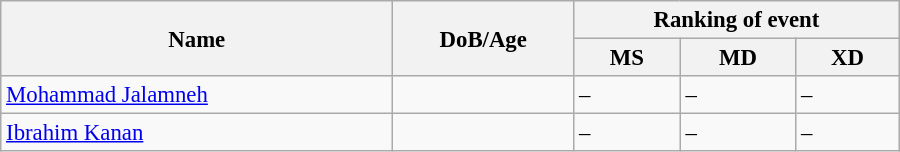<table class="wikitable" style="width:600px; font-size:95%;">
<tr>
<th rowspan="2" align="left">Name</th>
<th rowspan="2" align="left">DoB/Age</th>
<th colspan="3" align="center">Ranking of event</th>
</tr>
<tr>
<th align="center">MS</th>
<th>MD</th>
<th align="center">XD</th>
</tr>
<tr>
<td><a href='#'>Mohammad Jalamneh</a></td>
<td></td>
<td>–</td>
<td>–</td>
<td>–</td>
</tr>
<tr>
<td><a href='#'>Ibrahim Kanan</a></td>
<td></td>
<td>–</td>
<td>–</td>
<td>–</td>
</tr>
</table>
